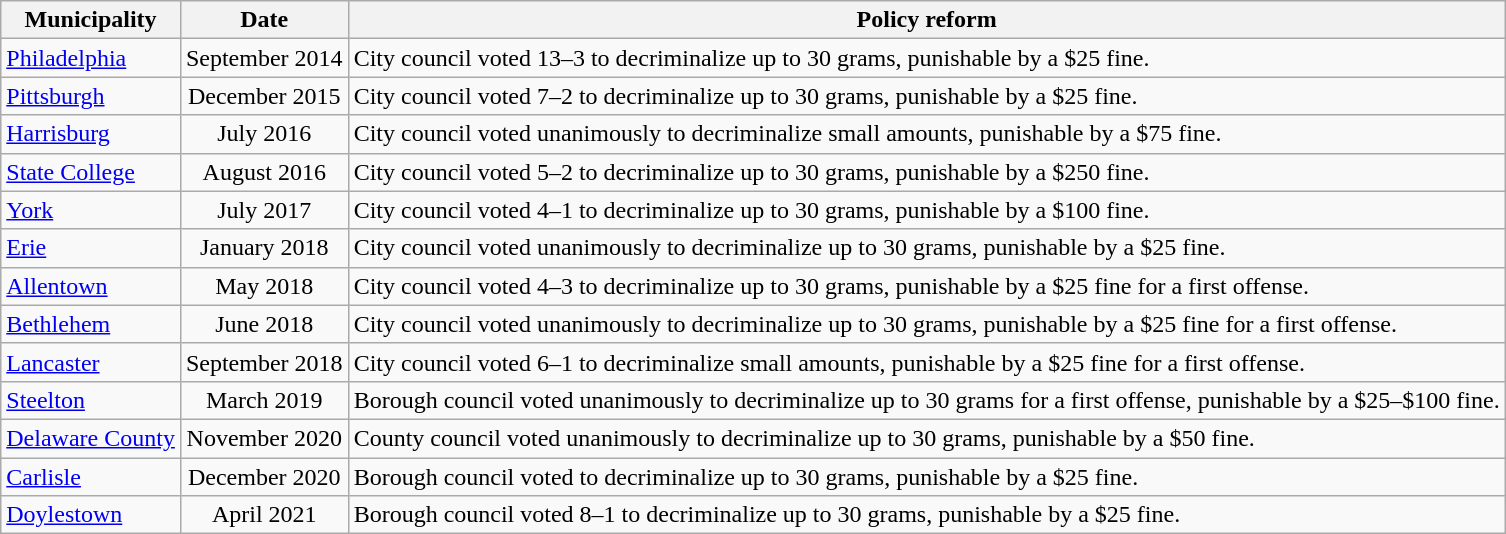<table class="wikitable">
<tr>
<th>Municipality</th>
<th>Date</th>
<th>Policy reform</th>
</tr>
<tr>
<td><a href='#'>Philadelphia</a></td>
<td style="text-align:center;">September 2014</td>
<td>City council voted 13–3 to decriminalize up to 30 grams, punishable by a $25 fine.</td>
</tr>
<tr>
<td><a href='#'>Pittsburgh</a></td>
<td style="text-align:center;">December 2015</td>
<td>City council voted 7–2 to decriminalize up to 30 grams, punishable by a $25 fine.</td>
</tr>
<tr>
<td><a href='#'>Harrisburg</a></td>
<td style="text-align:center;">July 2016</td>
<td>City council voted unanimously to decriminalize small amounts, punishable by a $75 fine.</td>
</tr>
<tr>
<td><a href='#'>State College</a></td>
<td style="text-align:center;">August 2016</td>
<td>City council voted 5–2 to decriminalize up to 30 grams, punishable by a $250 fine.</td>
</tr>
<tr>
<td><a href='#'>York</a></td>
<td style="text-align:center;">July 2017</td>
<td>City council voted 4–1 to decriminalize up to 30 grams, punishable by a $100 fine.</td>
</tr>
<tr>
<td><a href='#'>Erie</a></td>
<td style="text-align:center;">January 2018</td>
<td>City council voted unanimously to decriminalize up to 30 grams, punishable by a $25 fine.</td>
</tr>
<tr>
<td><a href='#'>Allentown</a></td>
<td style="text-align:center;">May 2018</td>
<td>City council voted 4–3 to decriminalize up to 30 grams, punishable by a $25 fine for a first offense.</td>
</tr>
<tr>
<td><a href='#'>Bethlehem</a></td>
<td style="text-align:center;">June 2018</td>
<td>City council voted unanimously  to decriminalize up to 30 grams, punishable by a $25 fine for a first offense.</td>
</tr>
<tr>
<td><a href='#'>Lancaster</a></td>
<td style="text-align:center;">September 2018</td>
<td>City council voted 6–1 to decriminalize small amounts, punishable by a $25 fine for a first offense.</td>
</tr>
<tr>
<td><a href='#'>Steelton</a></td>
<td style="text-align:center;">March 2019</td>
<td>Borough council voted unanimously to decriminalize up to 30 grams for a first offense, punishable by a $25–$100 fine.</td>
</tr>
<tr>
<td><a href='#'>Delaware County</a></td>
<td style="text-align:center;">November 2020</td>
<td>County council voted unanimously to decriminalize up to 30 grams, punishable by a $50 fine.</td>
</tr>
<tr>
<td><a href='#'>Carlisle</a></td>
<td style="text-align:center;">December 2020</td>
<td>Borough council voted to decriminalize up to 30 grams, punishable by a $25 fine.</td>
</tr>
<tr>
<td><a href='#'>Doylestown</a></td>
<td style="text-align:center;">April 2021</td>
<td>Borough council voted 8–1 to decriminalize up to 30 grams, punishable by a $25 fine.</td>
</tr>
</table>
